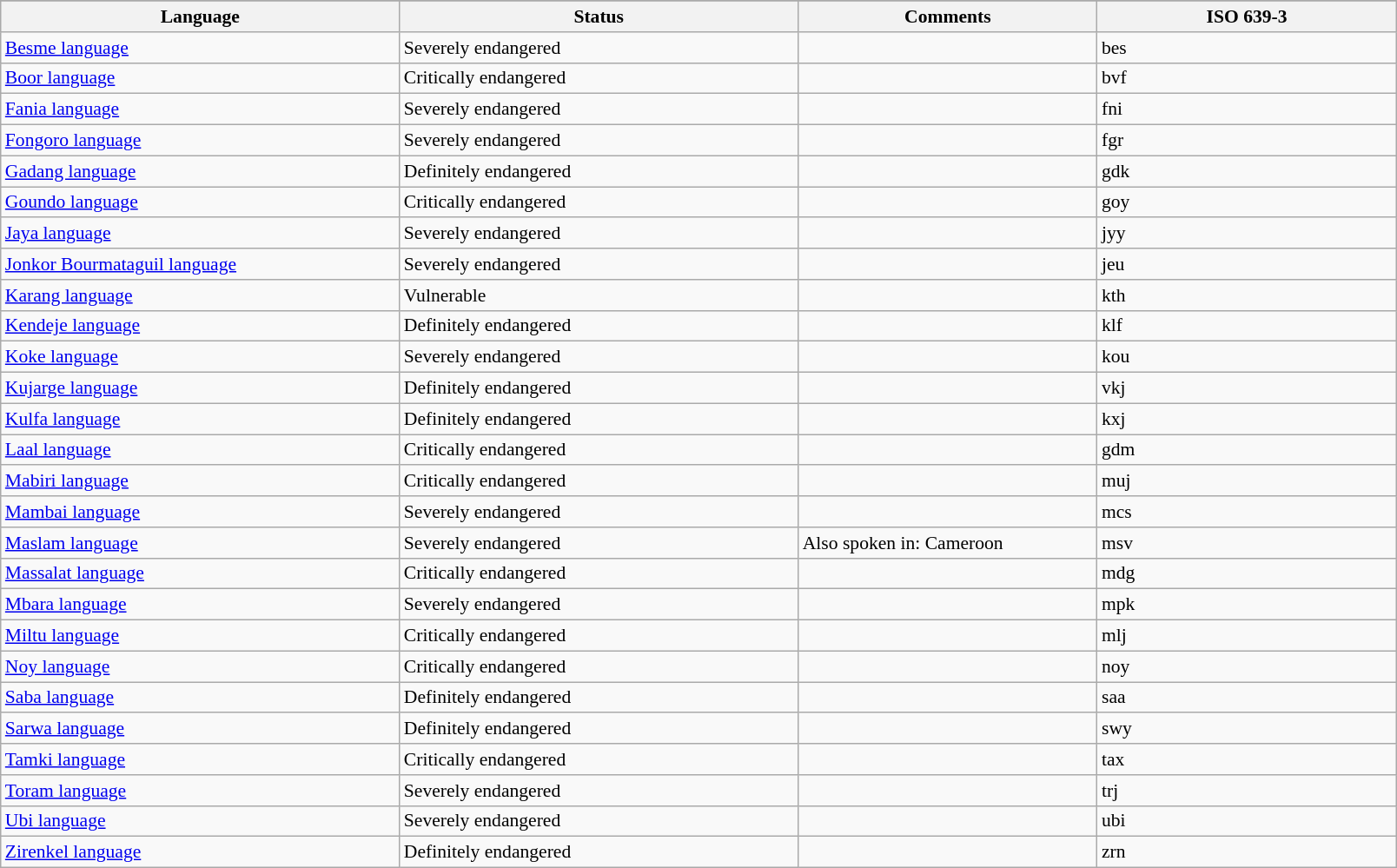<table class="wikitable" style="margin:auto; font-size:90%;">
<tr>
</tr>
<tr>
<th style="width:20%;">Language</th>
<th style="width:20%;">Status</th>
<th style="width:15%;">Comments</th>
<th style="width:15%;">ISO 639-3</th>
</tr>
<tr>
<td><a href='#'>Besme language</a></td>
<td>Severely endangered</td>
<td> </td>
<td>bes</td>
</tr>
<tr>
<td><a href='#'>Boor language</a></td>
<td>Critically endangered</td>
<td> </td>
<td>bvf</td>
</tr>
<tr>
<td><a href='#'>Fania language</a></td>
<td>Severely endangered</td>
<td> </td>
<td>fni</td>
</tr>
<tr>
<td><a href='#'>Fongoro language</a></td>
<td>Severely endangered</td>
<td> </td>
<td>fgr</td>
</tr>
<tr>
<td><a href='#'>Gadang language</a></td>
<td>Definitely endangered</td>
<td> </td>
<td>gdk</td>
</tr>
<tr>
<td><a href='#'>Goundo language</a></td>
<td>Critically endangered</td>
<td> </td>
<td>goy</td>
</tr>
<tr>
<td><a href='#'>Jaya language</a></td>
<td>Severely endangered</td>
<td> </td>
<td>jyy</td>
</tr>
<tr>
<td><a href='#'>Jonkor Bourmataguil language</a></td>
<td>Severely endangered</td>
<td> </td>
<td>jeu</td>
</tr>
<tr>
<td><a href='#'>Karang language</a></td>
<td>Vulnerable</td>
<td> </td>
<td>kth</td>
</tr>
<tr>
<td><a href='#'>Kendeje language</a></td>
<td>Definitely endangered</td>
<td> </td>
<td>klf</td>
</tr>
<tr>
<td><a href='#'>Koke language</a></td>
<td>Severely endangered</td>
<td> </td>
<td>kou</td>
</tr>
<tr>
<td><a href='#'>Kujarge language</a></td>
<td>Definitely endangered</td>
<td> </td>
<td>vkj</td>
</tr>
<tr>
<td><a href='#'>Kulfa language</a></td>
<td>Definitely endangered</td>
<td> </td>
<td>kxj</td>
</tr>
<tr>
<td><a href='#'>Laal language</a></td>
<td>Critically endangered</td>
<td> </td>
<td>gdm</td>
</tr>
<tr>
<td><a href='#'>Mabiri language</a></td>
<td>Critically endangered</td>
<td> </td>
<td>muj</td>
</tr>
<tr>
<td><a href='#'>Mambai language</a></td>
<td>Severely endangered</td>
<td> </td>
<td>mcs</td>
</tr>
<tr>
<td><a href='#'>Maslam language</a></td>
<td>Severely endangered</td>
<td>Also spoken in: Cameroon</td>
<td>msv</td>
</tr>
<tr>
<td><a href='#'>Massalat language</a></td>
<td>Critically endangered</td>
<td> </td>
<td>mdg</td>
</tr>
<tr>
<td><a href='#'>Mbara language</a></td>
<td>Severely endangered</td>
<td> </td>
<td>mpk</td>
</tr>
<tr>
<td><a href='#'>Miltu language</a></td>
<td>Critically endangered</td>
<td> </td>
<td>mlj</td>
</tr>
<tr>
<td><a href='#'>Noy language</a></td>
<td>Critically endangered</td>
<td> </td>
<td>noy</td>
</tr>
<tr>
<td><a href='#'>Saba language</a></td>
<td>Definitely endangered</td>
<td> </td>
<td>saa</td>
</tr>
<tr>
<td><a href='#'>Sarwa language</a></td>
<td>Definitely endangered</td>
<td> </td>
<td>swy</td>
</tr>
<tr>
<td><a href='#'>Tamki language</a></td>
<td>Critically endangered</td>
<td> </td>
<td>tax</td>
</tr>
<tr>
<td><a href='#'>Toram language</a></td>
<td>Severely endangered</td>
<td> </td>
<td>trj</td>
</tr>
<tr>
<td><a href='#'>Ubi language</a></td>
<td>Severely endangered</td>
<td> </td>
<td>ubi</td>
</tr>
<tr>
<td><a href='#'>Zirenkel language</a></td>
<td>Definitely endangered</td>
<td> </td>
<td>zrn</td>
</tr>
</table>
